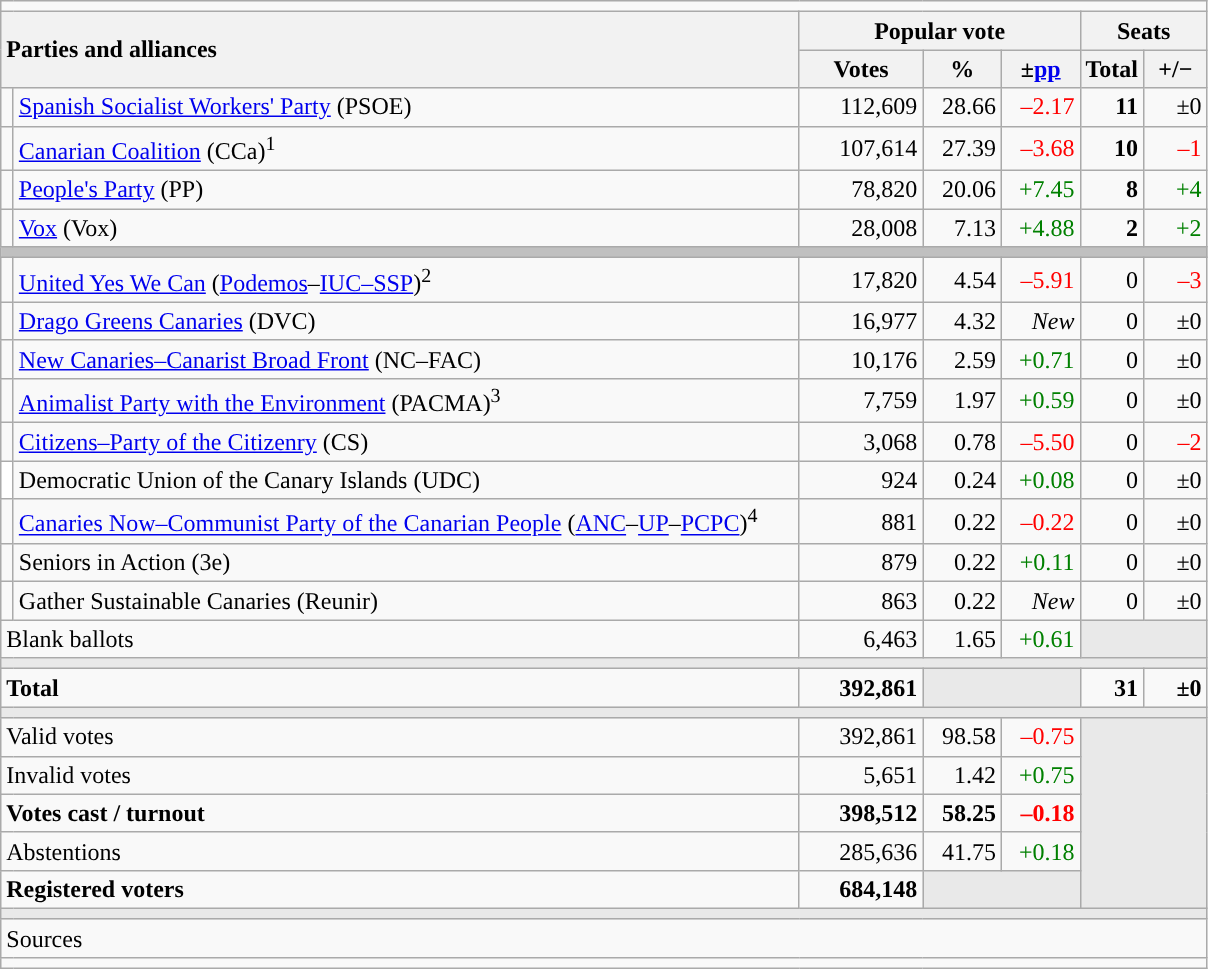<table class="wikitable" style="text-align:right;">
<tr>
<td colspan="7"></td>
</tr>
<tr>
<th style="text-align:left;" rowspan="2" colspan="2" width="525">Parties and alliances</th>
<th colspan="3">Popular vote</th>
<th colspan="2">Seats</th>
</tr>
<tr>
<th width="75">Votes</th>
<th width="45">%</th>
<th width="45">±<a href='#'>pp</a></th>
<th width="35">Total</th>
<th width="35">+/−</th>
</tr>
<tr>
<td width="1" style="color:inherit;background:"></td>
<td align="left"><a href='#'>Spanish Socialist Workers' Party</a> (PSOE)</td>
<td>112,609</td>
<td>28.66</td>
<td style="color:red;">–2.17</td>
<td><strong>11</strong></td>
<td>±0</td>
</tr>
<tr>
<td style="color:inherit;background:"></td>
<td align="left"><a href='#'>Canarian Coalition</a> (CCa)<sup>1</sup></td>
<td>107,614</td>
<td>27.39</td>
<td style="color:red;">–3.68</td>
<td><strong>10</strong></td>
<td style="color:red;">–1</td>
</tr>
<tr>
<td style="color:inherit;background:"></td>
<td align="left"><a href='#'>People's Party</a> (PP)</td>
<td>78,820</td>
<td>20.06</td>
<td style="color:green;">+7.45</td>
<td><strong>8</strong></td>
<td style="color:green;">+4</td>
</tr>
<tr>
<td style="color:inherit;background:"></td>
<td align="left"><a href='#'>Vox</a> (Vox)</td>
<td>28,008</td>
<td>7.13</td>
<td style="color:green;">+4.88</td>
<td><strong>2</strong></td>
<td style="color:green;">+2</td>
</tr>
<tr>
<td colspan="7" bgcolor="#C0C0C0"></td>
</tr>
<tr>
<td style="color:inherit;background:"></td>
<td align="left"><a href='#'>United Yes We Can</a> (<a href='#'>Podemos</a>–<a href='#'>IUC–SSP</a>)<sup>2</sup></td>
<td>17,820</td>
<td>4.54</td>
<td style="color:red;">–5.91</td>
<td>0</td>
<td style="color:red;">–3</td>
</tr>
<tr>
<td style="color:inherit;background:"></td>
<td align="left"><a href='#'>Drago Greens Canaries</a> (DVC)</td>
<td>16,977</td>
<td>4.32</td>
<td><em>New</em></td>
<td>0</td>
<td>±0</td>
</tr>
<tr>
<td style="color:inherit;background:"></td>
<td align="left"><a href='#'>New Canaries–Canarist Broad Front</a> (NC–FAC)</td>
<td>10,176</td>
<td>2.59</td>
<td style="color:green;">+0.71</td>
<td>0</td>
<td>±0</td>
</tr>
<tr>
<td style="color:inherit;background:"></td>
<td align="left"><a href='#'>Animalist Party with the Environment</a> (PACMA)<sup>3</sup></td>
<td>7,759</td>
<td>1.97</td>
<td style="color:green;">+0.59</td>
<td>0</td>
<td>±0</td>
</tr>
<tr>
<td style="color:inherit;background:"></td>
<td align="left"><a href='#'>Citizens–Party of the Citizenry</a> (CS)</td>
<td>3,068</td>
<td>0.78</td>
<td style="color:red;">–5.50</td>
<td>0</td>
<td style="color:red;">–2</td>
</tr>
<tr>
<td bgcolor="white"></td>
<td align="left">Democratic Union of the Canary Islands (UDC)</td>
<td>924</td>
<td>0.24</td>
<td style="color:green;">+0.08</td>
<td>0</td>
<td>±0</td>
</tr>
<tr>
<td style="color:inherit;background:"></td>
<td align="left"><a href='#'>Canaries Now–Communist Party of the Canarian People</a> (<a href='#'>ANC</a>–<a href='#'>UP</a>–<a href='#'>PCPC</a>)<sup>4</sup></td>
<td>881</td>
<td>0.22</td>
<td style="color:red;">–0.22</td>
<td>0</td>
<td>±0</td>
</tr>
<tr>
<td style="color:inherit;background:"></td>
<td align="left">Seniors in Action (3e)</td>
<td>879</td>
<td>0.22</td>
<td style="color:green;">+0.11</td>
<td>0</td>
<td>±0</td>
</tr>
<tr>
<td style="color:inherit;background:"></td>
<td align="left">Gather Sustainable Canaries (Reunir)</td>
<td>863</td>
<td>0.22</td>
<td><em>New</em></td>
<td>0</td>
<td>±0</td>
</tr>
<tr>
<td align="left" colspan="2">Blank ballots</td>
<td>6,463</td>
<td>1.65</td>
<td style="color:green;">+0.61</td>
<td bgcolor="#E9E9E9" colspan="2"></td>
</tr>
<tr>
<td colspan="7" bgcolor="#E9E9E9"></td>
</tr>
<tr style="font-weight:bold;">
<td align="left" colspan="2">Total</td>
<td>392,861</td>
<td bgcolor="#E9E9E9" colspan="2"></td>
<td>31</td>
<td>±0</td>
</tr>
<tr>
<td colspan="7" bgcolor="#E9E9E9"></td>
</tr>
<tr>
<td align="left" colspan="2">Valid votes</td>
<td>392,861</td>
<td>98.58</td>
<td style="color:red;">–0.75</td>
<td bgcolor="#E9E9E9" colspan="2" rowspan="5"></td>
</tr>
<tr>
<td align="left" colspan="2">Invalid votes</td>
<td>5,651</td>
<td>1.42</td>
<td style="color:green;">+0.75</td>
</tr>
<tr style="font-weight:bold;">
<td align="left" colspan="2">Votes cast / turnout</td>
<td>398,512</td>
<td>58.25</td>
<td style="color:red;">–0.18</td>
</tr>
<tr>
<td align="left" colspan="2">Abstentions</td>
<td>285,636</td>
<td>41.75</td>
<td style="color:green;">+0.18</td>
</tr>
<tr style="font-weight:bold;">
<td align="left" colspan="2">Registered voters</td>
<td>684,148</td>
<td bgcolor="#E9E9E9" colspan="2"></td>
</tr>
<tr>
<td colspan="7" bgcolor="#E9E9E9"></td>
</tr>
<tr>
<td align="left" colspan="7">Sources</td>
</tr>
<tr>
<td colspan="7" style="text-align:left; max-width:790px;"></td>
</tr>
</table>
